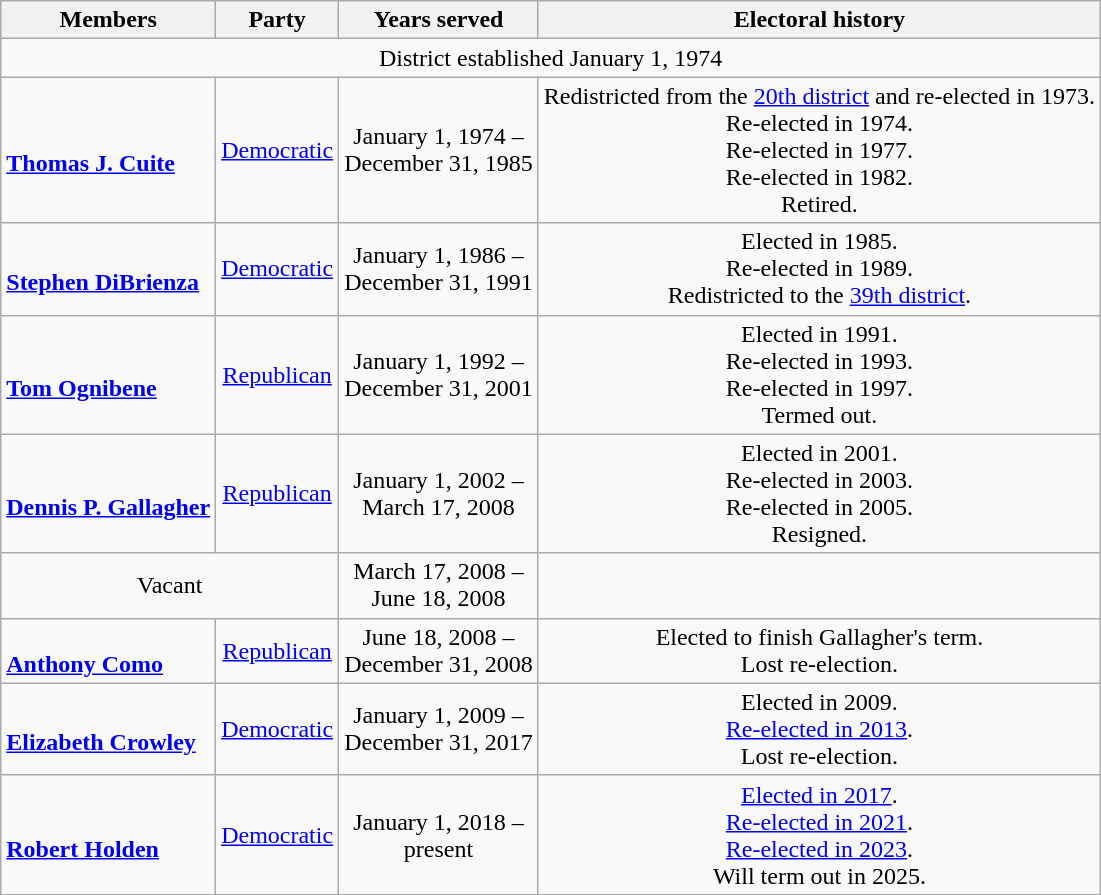<table class=wikitable style="text-align:center">
<tr>
<th>Members</th>
<th>Party</th>
<th>Years served</th>
<th>Electoral history</th>
</tr>
<tr>
<td colspan=5>District established January 1, 1974</td>
</tr>
<tr>
<td align=left><br><strong><a href='#'>Thomas J. Cuite</a></strong> <br> </td>
<td><a href='#'>Democratic</a></td>
<td>January 1, 1974 – <br> December 31, 1985</td>
<td>Redistricted from the <a href='#'>20th district</a> and re-elected in 1973. <br> Re-elected in 1974. <br> Re-elected in 1977. <br> Re-elected in 1982. <br> Retired.</td>
</tr>
<tr>
<td align=left><br><strong><a href='#'>Stephen DiBrienza</a></strong> <br> </td>
<td><a href='#'>Democratic</a></td>
<td>January 1, 1986 – <br> December 31, 1991</td>
<td>Elected in 1985. <br> Re-elected in 1989. <br> Redistricted to the <a href='#'>39th district</a>.</td>
</tr>
<tr>
<td align=left><br> <strong><a href='#'>Tom Ognibene</a></strong> <br></td>
<td><a href='#'>Republican</a></td>
<td>January 1, 1992 – <br> December 31, 2001</td>
<td>Elected in 1991. <br> Re-elected in 1993. <br> Re-elected in 1997. <br> Termed out.</td>
</tr>
<tr>
<td align=left><br> <strong><a href='#'>Dennis P. Gallagher</a></strong> <br></td>
<td><a href='#'>Republican</a></td>
<td>January 1, 2002 – <br> March 17, 2008</td>
<td>Elected in 2001. <br> Re-elected in 2003. <br> Re-elected in 2005. <br> Resigned.</td>
</tr>
<tr>
<td colspan=2>Vacant</td>
<td>March 17, 2008 – <br> June 18, 2008</td>
<td></td>
</tr>
<tr>
<td align=left><br> <strong><a href='#'>Anthony Como</a></strong> <br></td>
<td><a href='#'>Republican</a></td>
<td>June 18, 2008 – <br> December 31, 2008</td>
<td>Elected to finish Gallagher's term. <br> Lost re-election.</td>
</tr>
<tr>
<td align=left><br> <strong><a href='#'>Elizabeth Crowley</a></strong> <br></td>
<td><a href='#'>Democratic</a></td>
<td>January 1, 2009 – <br> December 31, 2017</td>
<td>Elected in 2009. <br> <a href='#'>Re-elected in 2013</a>. <br> Lost re-election.</td>
</tr>
<tr>
<td align=left><br> <strong><a href='#'>Robert Holden</a></strong> <br></td>
<td><a href='#'>Democratic</a></td>
<td>January 1, 2018 – <br> present</td>
<td><a href='#'>Elected in 2017</a>. <br> <a href='#'>Re-elected in 2021</a>. <br> <a href='#'>Re-elected in 2023</a>. <br> Will term out in 2025.</td>
</tr>
</table>
